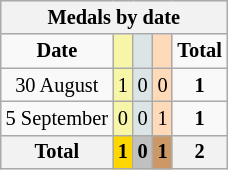<table class="wikitable" style="font-size:85%">
<tr bgcolor="#efefef">
<th colspan=6>Medals by date</th>
</tr>
<tr align=center>
<td><strong>Date</strong></td>
<td bgcolor=#f7f6a8></td>
<td bgcolor=#dce5e5></td>
<td bgcolor=#ffdab9></td>
<td><strong>Total</strong></td>
</tr>
<tr align=center>
<td>30 August</td>
<td style="background:#F7F6A8;">1</td>
<td style="background:#DCE5E5;">0</td>
<td style="background:#FFDAB9;">0</td>
<td><strong>1</strong></td>
</tr>
<tr align=center>
<td>5 September</td>
<td style="background:#F7F6A8;">0</td>
<td style="background:#DCE5E5;">0</td>
<td style="background:#FFDAB9;">1</td>
<td><strong>1</strong></td>
</tr>
<tr align=center>
<th><strong>Total</strong></th>
<th style="background:gold;"><strong>1</strong></th>
<th style="background:silver;"><strong>0</strong></th>
<th style="background:#c96;"><strong>1</strong></th>
<th>2</th>
</tr>
</table>
